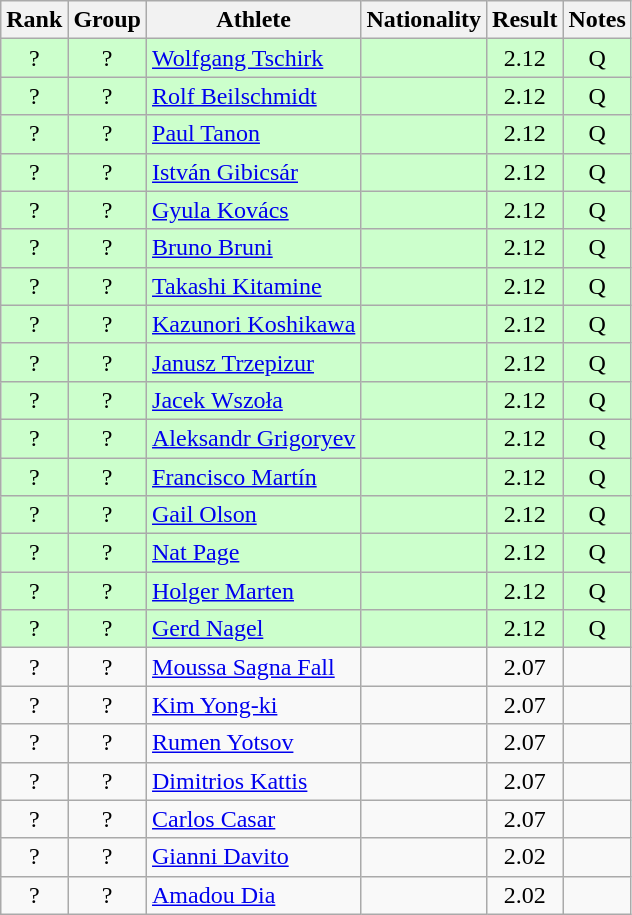<table class="wikitable sortable" style="text-align:center">
<tr>
<th>Rank</th>
<th>Group</th>
<th>Athlete</th>
<th>Nationality</th>
<th>Result</th>
<th>Notes</th>
</tr>
<tr bgcolor=ccffcc>
<td>?</td>
<td>?</td>
<td align=left><a href='#'>Wolfgang Tschirk</a></td>
<td align=left></td>
<td>2.12</td>
<td>Q</td>
</tr>
<tr bgcolor=ccffcc>
<td>?</td>
<td>?</td>
<td align=left><a href='#'>Rolf Beilschmidt</a></td>
<td align=left></td>
<td>2.12</td>
<td>Q</td>
</tr>
<tr bgcolor=ccffcc>
<td>?</td>
<td>?</td>
<td align=left><a href='#'>Paul Tanon</a></td>
<td align=left></td>
<td>2.12</td>
<td>Q</td>
</tr>
<tr bgcolor=ccffcc>
<td>?</td>
<td>?</td>
<td align=left><a href='#'>István Gibicsár</a></td>
<td align=left></td>
<td>2.12</td>
<td>Q</td>
</tr>
<tr bgcolor=ccffcc>
<td>?</td>
<td>?</td>
<td align=left><a href='#'>Gyula Kovács</a></td>
<td align=left></td>
<td>2.12</td>
<td>Q</td>
</tr>
<tr bgcolor=ccffcc>
<td>?</td>
<td>?</td>
<td align=left><a href='#'>Bruno Bruni</a></td>
<td align=left></td>
<td>2.12</td>
<td>Q</td>
</tr>
<tr bgcolor=ccffcc>
<td>?</td>
<td>?</td>
<td align=left><a href='#'>Takashi Kitamine</a></td>
<td align=left></td>
<td>2.12</td>
<td>Q</td>
</tr>
<tr bgcolor=ccffcc>
<td>?</td>
<td>?</td>
<td align=left><a href='#'>Kazunori Koshikawa</a></td>
<td align=left></td>
<td>2.12</td>
<td>Q</td>
</tr>
<tr bgcolor=ccffcc>
<td>?</td>
<td>?</td>
<td align=left><a href='#'>Janusz Trzepizur</a></td>
<td align=left></td>
<td>2.12</td>
<td>Q</td>
</tr>
<tr bgcolor=ccffcc>
<td>?</td>
<td>?</td>
<td align=left><a href='#'>Jacek Wszoła</a></td>
<td align=left></td>
<td>2.12</td>
<td>Q</td>
</tr>
<tr bgcolor=ccffcc>
<td>?</td>
<td>?</td>
<td align=left><a href='#'>Aleksandr Grigoryev</a></td>
<td align=left></td>
<td>2.12</td>
<td>Q</td>
</tr>
<tr bgcolor=ccffcc>
<td>?</td>
<td>?</td>
<td align=left><a href='#'>Francisco Martín</a></td>
<td align=left></td>
<td>2.12</td>
<td>Q</td>
</tr>
<tr bgcolor=ccffcc>
<td>?</td>
<td>?</td>
<td align=left><a href='#'>Gail Olson</a></td>
<td align=left></td>
<td>2.12</td>
<td>Q</td>
</tr>
<tr bgcolor=ccffcc>
<td>?</td>
<td>?</td>
<td align=left><a href='#'>Nat Page</a></td>
<td align=left></td>
<td>2.12</td>
<td>Q</td>
</tr>
<tr bgcolor=ccffcc>
<td>?</td>
<td>?</td>
<td align=left><a href='#'>Holger Marten</a></td>
<td align=left></td>
<td>2.12</td>
<td>Q</td>
</tr>
<tr bgcolor=ccffcc>
<td>?</td>
<td>?</td>
<td align=left><a href='#'>Gerd Nagel</a></td>
<td align=left></td>
<td>2.12</td>
<td>Q</td>
</tr>
<tr>
<td>?</td>
<td>?</td>
<td align=left><a href='#'>Moussa Sagna Fall</a></td>
<td align=left></td>
<td>2.07</td>
<td></td>
</tr>
<tr>
<td>?</td>
<td>?</td>
<td align=left><a href='#'>Kim Yong-ki</a></td>
<td align=left></td>
<td>2.07</td>
<td></td>
</tr>
<tr>
<td>?</td>
<td>?</td>
<td align=left><a href='#'>Rumen Yotsov</a></td>
<td align=left></td>
<td>2.07</td>
<td></td>
</tr>
<tr>
<td>?</td>
<td>?</td>
<td align=left><a href='#'>Dimitrios Kattis</a></td>
<td align=left></td>
<td>2.07</td>
<td></td>
</tr>
<tr>
<td>?</td>
<td>?</td>
<td align=left><a href='#'>Carlos Casar</a></td>
<td align=left></td>
<td>2.07</td>
<td></td>
</tr>
<tr>
<td>?</td>
<td>?</td>
<td align=left><a href='#'>Gianni Davito</a></td>
<td align=left></td>
<td>2.02</td>
<td></td>
</tr>
<tr>
<td>?</td>
<td>?</td>
<td align=left><a href='#'>Amadou Dia</a></td>
<td align=left></td>
<td>2.02</td>
<td></td>
</tr>
</table>
